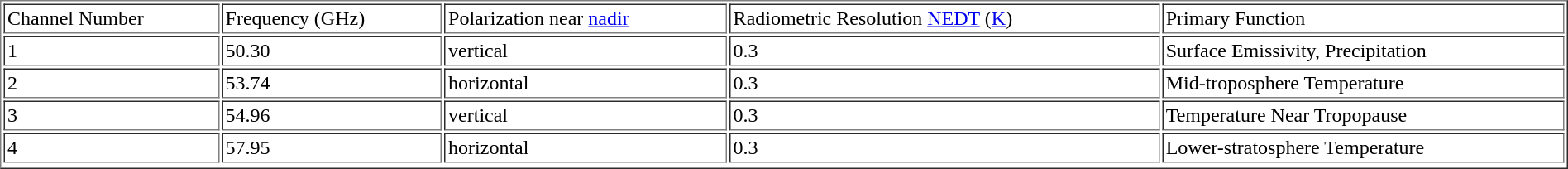<table border="1" width="100%" cellpadding="2" cellspacing="2">
<tr>
<td valign="top">Channel Number</td>
<td valign="top">Frequency (GHz)<br></td>
<td valign="top">Polarization near <a href='#'>nadir</a><br></td>
<td valign="top">Radiometric Resolution <a href='#'>NEDT</a> (<a href='#'>K</a>)<br></td>
<td valign="top">Primary Function <br></td>
</tr>
<tr>
<td>1</td>
<td>50.30</td>
<td>vertical</td>
<td>0.3</td>
<td>Surface Emissivity, Precipitation</td>
</tr>
<tr>
<td>2</td>
<td>53.74</td>
<td>horizontal</td>
<td>0.3</td>
<td>Mid-troposphere Temperature</td>
</tr>
<tr>
<td>3</td>
<td>54.96</td>
<td>vertical</td>
<td>0.3</td>
<td>Temperature Near Tropopause</td>
</tr>
<tr>
<td>4</td>
<td>57.95</td>
<td>horizontal</td>
<td>0.3</td>
<td>Lower-stratosphere Temperature</td>
</tr>
<tr>
</tr>
</table>
